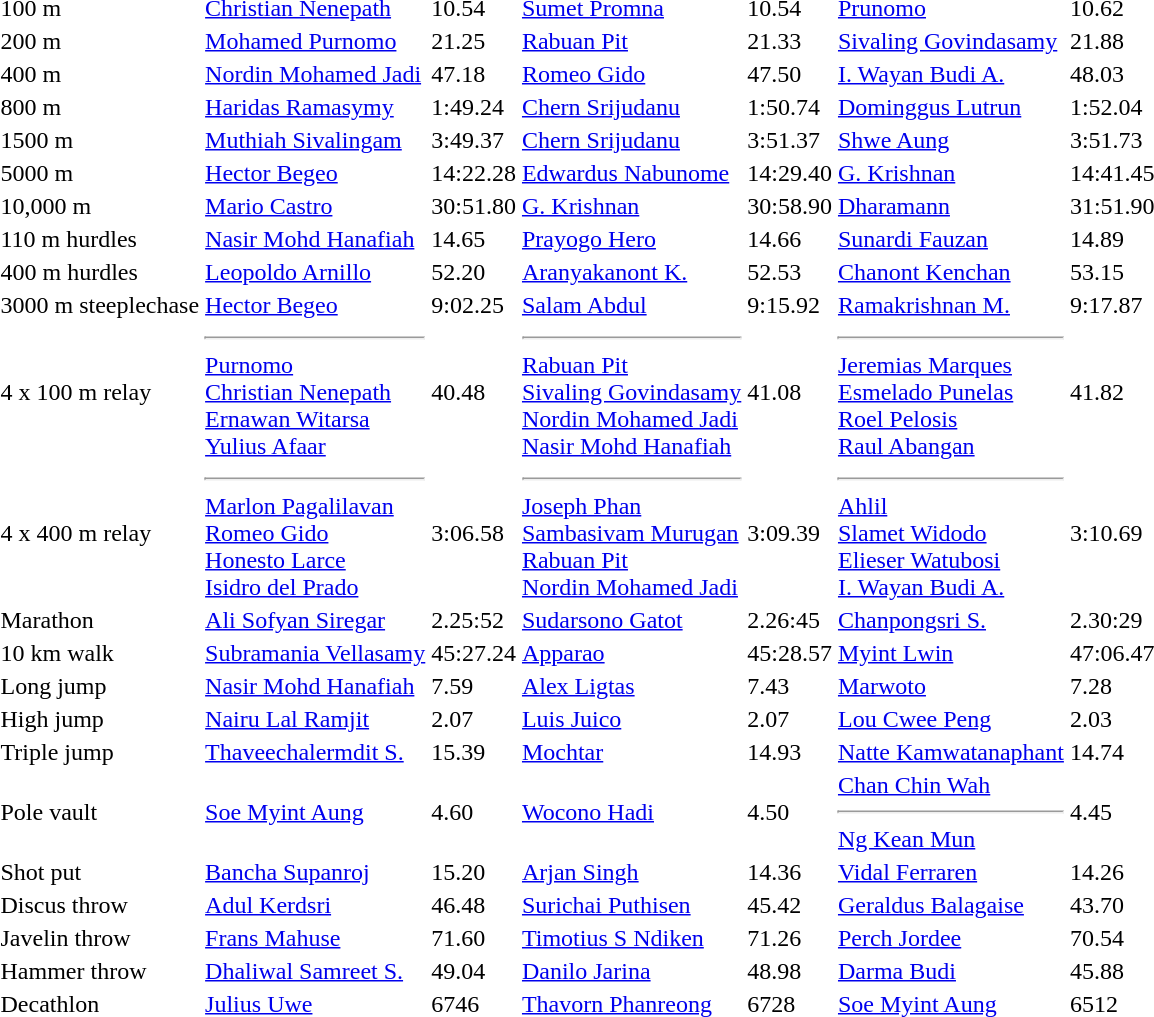<table>
<tr>
<td>100 m</td>
<td> <a href='#'>Christian Nenepath</a></td>
<td>10.54</td>
<td> <a href='#'>Sumet Promna</a></td>
<td>10.54</td>
<td> <a href='#'>Prunomo</a></td>
<td>10.62</td>
</tr>
<tr>
<td>200 m</td>
<td> <a href='#'>Mohamed Purnomo</a></td>
<td>21.25</td>
<td> <a href='#'>Rabuan Pit</a></td>
<td>21.33</td>
<td> <a href='#'>Sivaling Govindasamy</a></td>
<td>21.88</td>
</tr>
<tr>
<td>400 m</td>
<td> <a href='#'>Nordin Mohamed Jadi</a></td>
<td>47.18</td>
<td> <a href='#'>Romeo Gido</a></td>
<td>47.50</td>
<td> <a href='#'>I. Wayan Budi A.</a></td>
<td>48.03</td>
</tr>
<tr>
<td>800 m</td>
<td> <a href='#'>Haridas Ramasymy</a></td>
<td>1:49.24</td>
<td> <a href='#'>Chern Srijudanu</a></td>
<td>1:50.74</td>
<td> <a href='#'>Dominggus Lutrun</a></td>
<td>1:52.04</td>
</tr>
<tr>
<td>1500 m</td>
<td> <a href='#'>Muthiah Sivalingam</a></td>
<td>3:49.37</td>
<td> <a href='#'>Chern Srijudanu</a></td>
<td>3:51.37</td>
<td> <a href='#'>Shwe Aung</a></td>
<td>3:51.73</td>
</tr>
<tr>
<td>5000 m</td>
<td> <a href='#'>Hector Begeo</a></td>
<td>14:22.28</td>
<td> <a href='#'>Edwardus Nabunome</a></td>
<td>14:29.40</td>
<td> <a href='#'>G. Krishnan</a></td>
<td>14:41.45</td>
</tr>
<tr>
<td>10,000 m</td>
<td> <a href='#'>Mario Castro</a></td>
<td>30:51.80</td>
<td> <a href='#'>G. Krishnan</a></td>
<td>30:58.90</td>
<td> <a href='#'>Dharamann</a></td>
<td>31:51.90</td>
</tr>
<tr>
<td>110 m hurdles</td>
<td> <a href='#'>Nasir Mohd Hanafiah</a></td>
<td>14.65</td>
<td> <a href='#'>Prayogo Hero</a></td>
<td>14.66</td>
<td> <a href='#'>Sunardi Fauzan</a></td>
<td>14.89</td>
</tr>
<tr>
<td>400 m hurdles</td>
<td> <a href='#'>Leopoldo Arnillo</a></td>
<td>52.20</td>
<td> <a href='#'>Aranyakanont K.</a></td>
<td>52.53</td>
<td> <a href='#'>Chanont Kenchan</a></td>
<td>53.15</td>
</tr>
<tr>
<td>3000 m steeplechase</td>
<td> <a href='#'>Hector Begeo</a></td>
<td>9:02.25</td>
<td> <a href='#'>Salam Abdul</a></td>
<td>9:15.92</td>
<td> <a href='#'>Ramakrishnan M.</a></td>
<td>9:17.87</td>
</tr>
<tr>
<td>4 x 100 m relay</td>
<td> <hr> <a href='#'>Purnomo</a><br><a href='#'>Christian Nenepath</a><br><a href='#'>Ernawan Witarsa</a><br><a href='#'>Yulius Afaar</a></td>
<td>40.48</td>
<td> <hr> <a href='#'>Rabuan Pit</a><br><a href='#'>Sivaling Govindasamy</a><br><a href='#'>Nordin Mohamed Jadi</a><br><a href='#'>Nasir Mohd Hanafiah</a></td>
<td>41.08</td>
<td> <hr> <a href='#'>Jeremias Marques</a><br><a href='#'>Esmelado Punelas</a><br><a href='#'>Roel Pelosis</a><br><a href='#'>Raul Abangan</a></td>
<td>41.82</td>
</tr>
<tr>
<td>4 x 400 m relay</td>
<td> <hr> <a href='#'>Marlon Pagalilavan</a><br><a href='#'>Romeo Gido</a><br><a href='#'>Honesto Larce</a><br><a href='#'>Isidro del Prado</a></td>
<td>3:06.58 </td>
<td> <hr> <a href='#'>Joseph Phan</a><br><a href='#'>Sambasivam Murugan</a><br><a href='#'>Rabuan Pit</a><br><a href='#'>Nordin Mohamed Jadi</a></td>
<td>3:09.39</td>
<td> <hr> <a href='#'>Ahlil</a><br><a href='#'>Slamet Widodo</a><br><a href='#'>Elieser Watubosi</a><br><a href='#'>I. Wayan Budi A.</a></td>
<td>3:10.69</td>
</tr>
<tr>
<td>Marathon</td>
<td> <a href='#'>Ali Sofyan Siregar</a></td>
<td>2.25:52</td>
<td> <a href='#'>Sudarsono Gatot</a></td>
<td>2.26:45</td>
<td> <a href='#'>Chanpongsri S.</a></td>
<td>2.30:29</td>
</tr>
<tr>
<td>10 km walk</td>
<td> <a href='#'>Subramania Vellasamy</a></td>
<td>45:27.24</td>
<td> <a href='#'>Apparao</a></td>
<td>45:28.57</td>
<td> <a href='#'>Myint Lwin</a></td>
<td>47:06.47</td>
</tr>
<tr>
<td>Long jump</td>
<td> <a href='#'>Nasir Mohd Hanafiah</a></td>
<td>7.59</td>
<td> <a href='#'>Alex Ligtas</a></td>
<td>7.43</td>
<td> <a href='#'>Marwoto</a></td>
<td>7.28</td>
</tr>
<tr>
<td>High jump</td>
<td> <a href='#'>Nairu Lal Ramjit</a></td>
<td>2.07</td>
<td> <a href='#'>Luis Juico</a></td>
<td>2.07</td>
<td> <a href='#'>Lou Cwee Peng</a></td>
<td>2.03</td>
</tr>
<tr>
<td>Triple jump</td>
<td> <a href='#'>Thaveechalermdit S.</a></td>
<td>15.39</td>
<td> <a href='#'>Mochtar</a></td>
<td>14.93</td>
<td> <a href='#'>Natte Kamwatanaphant</a></td>
<td>14.74</td>
</tr>
<tr>
<td>Pole vault</td>
<td> <a href='#'>Soe Myint Aung</a></td>
<td>4.60</td>
<td> <a href='#'>Wocono Hadi</a></td>
<td>4.50</td>
<td> <a href='#'>Chan Chin Wah</a><hr> <a href='#'>Ng Kean Mun</a></td>
<td>4.45</td>
</tr>
<tr>
<td>Shot put</td>
<td> <a href='#'>Bancha Supanroj</a></td>
<td>15.20</td>
<td> <a href='#'>Arjan Singh</a></td>
<td>14.36</td>
<td> <a href='#'>Vidal Ferraren</a></td>
<td>14.26</td>
</tr>
<tr>
<td>Discus throw</td>
<td> <a href='#'>Adul Kerdsri</a></td>
<td>46.48</td>
<td> <a href='#'>Surichai Puthisen</a></td>
<td>45.42</td>
<td> <a href='#'>Geraldus Balagaise</a></td>
<td>43.70</td>
</tr>
<tr>
<td>Javelin throw</td>
<td> <a href='#'>Frans Mahuse</a></td>
<td>71.60</td>
<td> <a href='#'>Timotius S Ndiken</a></td>
<td>71.26</td>
<td> <a href='#'>Perch Jordee</a></td>
<td>70.54</td>
</tr>
<tr>
<td>Hammer throw</td>
<td> <a href='#'>Dhaliwal Samreet S.</a></td>
<td>49.04</td>
<td> <a href='#'>Danilo Jarina</a></td>
<td>48.98</td>
<td> <a href='#'>Darma Budi</a></td>
<td>45.88</td>
</tr>
<tr>
<td>Decathlon</td>
<td> <a href='#'>Julius Uwe</a></td>
<td>6746</td>
<td> <a href='#'>Thavorn Phanreong</a></td>
<td>6728</td>
<td> <a href='#'>Soe Myint Aung</a></td>
<td>6512</td>
</tr>
</table>
